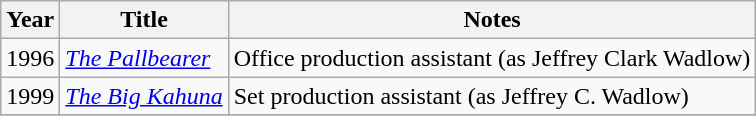<table class="wikitable" style="margin-right: 0;">
<tr>
<th>Year</th>
<th>Title</th>
<th>Notes</th>
</tr>
<tr>
<td>1996</td>
<td><em><a href='#'>The Pallbearer</a></em></td>
<td>Office production assistant (as Jeffrey Clark Wadlow)</td>
</tr>
<tr>
<td>1999</td>
<td><em><a href='#'>The Big Kahuna</a></em></td>
<td>Set production assistant (as Jeffrey C. Wadlow)</td>
</tr>
<tr>
</tr>
</table>
